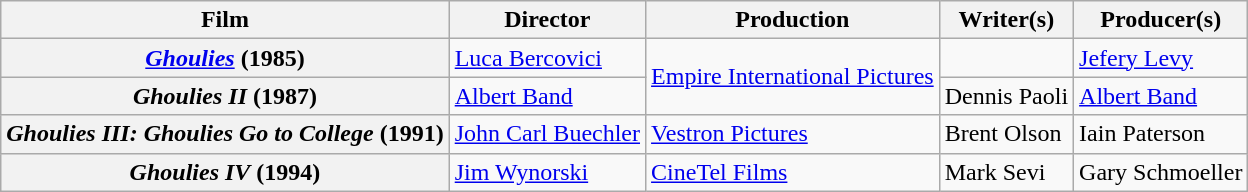<table class="wikitable" style="text-align=center">
<tr>
<th>Film</th>
<th>Director</th>
<th>Production</th>
<th>Writer(s)</th>
<th>Producer(s)</th>
</tr>
<tr>
<th><em><a href='#'>Ghoulies</a></em> (1985)</th>
<td><a href='#'>Luca Bercovici</a></td>
<td rowspan="2"><a href='#'>Empire International Pictures</a></td>
<td></td>
<td><a href='#'>Jefery Levy</a></td>
</tr>
<tr>
<th><em>Ghoulies II</em> (1987)</th>
<td><a href='#'>Albert Band</a></td>
<td>Dennis Paoli</td>
<td><a href='#'>Albert Band</a></td>
</tr>
<tr>
<th><em>Ghoulies III: Ghoulies Go to College</em> (1991)</th>
<td><a href='#'>John Carl Buechler</a></td>
<td><a href='#'>Vestron Pictures</a></td>
<td>Brent Olson</td>
<td>Iain Paterson</td>
</tr>
<tr>
<th><em>Ghoulies IV</em> (1994)</th>
<td><a href='#'>Jim Wynorski</a></td>
<td><a href='#'>CineTel Films</a></td>
<td>Mark Sevi</td>
<td>Gary Schmoeller</td>
</tr>
</table>
